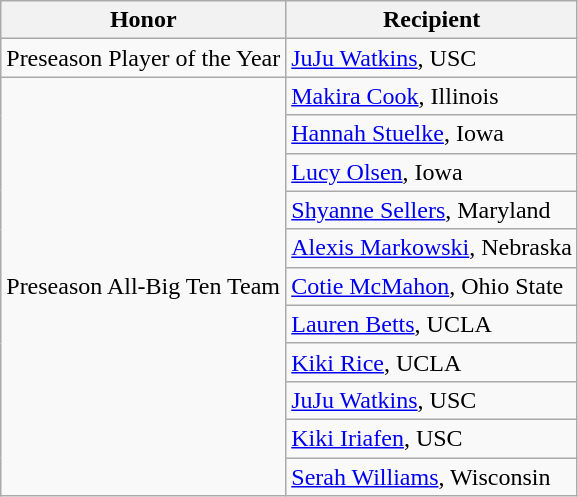<table class="wikitable" border="1">
<tr>
<th>Honor</th>
<th>Recipient</th>
</tr>
<tr>
<td>Preseason Player of the Year</td>
<td><a href='#'>JuJu Watkins</a>, USC</td>
</tr>
<tr>
<td rowspan="11" valign="middle">Preseason All-Big Ten Team</td>
<td><a href='#'>Makira Cook</a>, Illinois</td>
</tr>
<tr>
<td><a href='#'>Hannah Stuelke</a>, Iowa</td>
</tr>
<tr>
<td><a href='#'>Lucy Olsen</a>, Iowa</td>
</tr>
<tr>
<td><a href='#'>Shyanne Sellers</a>, Maryland</td>
</tr>
<tr>
<td><a href='#'>Alexis Markowski</a>, Nebraska</td>
</tr>
<tr>
<td><a href='#'>Cotie McMahon</a>, Ohio State</td>
</tr>
<tr>
<td><a href='#'>Lauren Betts</a>, UCLA</td>
</tr>
<tr>
<td><a href='#'>Kiki Rice</a>, UCLA</td>
</tr>
<tr>
<td><a href='#'>JuJu Watkins</a>, USC</td>
</tr>
<tr>
<td><a href='#'>Kiki Iriafen</a>, USC</td>
</tr>
<tr>
<td><a href='#'>Serah Williams</a>, Wisconsin</td>
</tr>
</table>
